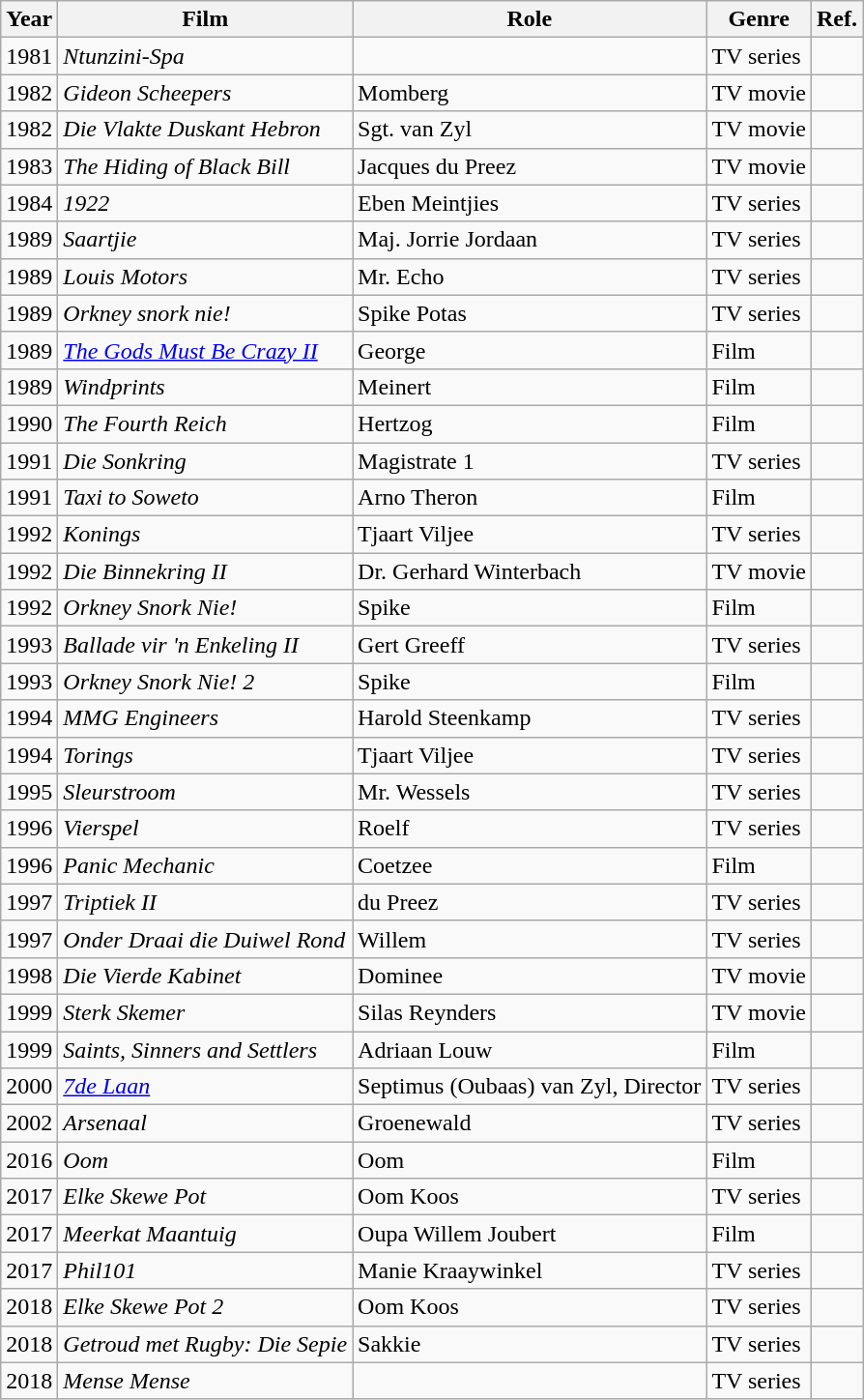<table class="wikitable">
<tr>
<th>Year</th>
<th>Film</th>
<th>Role</th>
<th>Genre</th>
<th>Ref.</th>
</tr>
<tr>
<td>1981</td>
<td><em>Ntunzini-Spa</em></td>
<td></td>
<td>TV series</td>
<td></td>
</tr>
<tr>
<td>1982</td>
<td><em>Gideon Scheepers</em></td>
<td>Momberg</td>
<td>TV movie</td>
<td></td>
</tr>
<tr>
<td>1982</td>
<td><em>Die Vlakte Duskant Hebron</em></td>
<td>Sgt. van Zyl</td>
<td>TV movie</td>
<td></td>
</tr>
<tr>
<td>1983</td>
<td><em>The Hiding of Black Bill</em></td>
<td>Jacques du Preez</td>
<td>TV movie</td>
<td></td>
</tr>
<tr>
<td>1984</td>
<td><em>1922</em></td>
<td>Eben Meintjies</td>
<td>TV series</td>
<td></td>
</tr>
<tr>
<td>1989</td>
<td><em>Saartjie</em></td>
<td>Maj. Jorrie Jordaan</td>
<td>TV series</td>
<td></td>
</tr>
<tr>
<td>1989</td>
<td><em>Louis Motors</em></td>
<td>Mr. Echo</td>
<td>TV series</td>
<td></td>
</tr>
<tr>
<td>1989</td>
<td><em>Orkney snork nie!</em></td>
<td>Spike Potas</td>
<td>TV series</td>
<td></td>
</tr>
<tr>
<td>1989</td>
<td><em><a href='#'>The Gods Must Be Crazy II</a></em></td>
<td>George</td>
<td>Film</td>
<td></td>
</tr>
<tr>
<td>1989</td>
<td><em>Windprints</em></td>
<td>Meinert</td>
<td>Film</td>
<td></td>
</tr>
<tr>
<td>1990</td>
<td><em>The Fourth Reich</em></td>
<td>Hertzog</td>
<td>Film</td>
<td></td>
</tr>
<tr>
<td>1991</td>
<td><em>Die Sonkring</em></td>
<td>Magistrate 1</td>
<td>TV series</td>
<td></td>
</tr>
<tr>
<td>1991</td>
<td><em>Taxi to Soweto</em></td>
<td>Arno Theron</td>
<td>Film</td>
<td></td>
</tr>
<tr>
<td>1992</td>
<td><em>Konings</em></td>
<td>Tjaart Viljee</td>
<td>TV series</td>
<td></td>
</tr>
<tr>
<td>1992</td>
<td><em>Die Binnekring II</em></td>
<td>Dr. Gerhard Winterbach</td>
<td>TV movie</td>
<td></td>
</tr>
<tr>
<td>1992</td>
<td><em>Orkney Snork Nie!</em></td>
<td>Spike</td>
<td>Film</td>
<td></td>
</tr>
<tr>
<td>1993</td>
<td><em>Ballade vir 'n Enkeling II</em></td>
<td>Gert Greeff</td>
<td>TV series</td>
<td></td>
</tr>
<tr>
<td>1993</td>
<td><em>Orkney Snork Nie! 2</em></td>
<td>Spike</td>
<td>Film</td>
<td></td>
</tr>
<tr>
<td>1994</td>
<td><em>MMG Engineers</em></td>
<td>Harold Steenkamp</td>
<td>TV series</td>
<td></td>
</tr>
<tr>
<td>1994</td>
<td><em>Torings</em></td>
<td>Tjaart Viljee</td>
<td>TV series</td>
<td></td>
</tr>
<tr>
<td>1995</td>
<td><em>Sleurstroom</em></td>
<td>Mr. Wessels</td>
<td>TV series</td>
<td></td>
</tr>
<tr>
<td>1996</td>
<td><em>Vierspel</em></td>
<td>Roelf</td>
<td>TV series</td>
<td></td>
</tr>
<tr>
<td>1996</td>
<td><em>Panic Mechanic</em></td>
<td>Coetzee</td>
<td>Film</td>
<td></td>
</tr>
<tr>
<td>1997</td>
<td><em>Triptiek II</em></td>
<td>du Preez</td>
<td>TV series</td>
<td></td>
</tr>
<tr>
<td>1997</td>
<td><em>Onder Draai die Duiwel Rond</em></td>
<td>Willem</td>
<td>TV series</td>
<td></td>
</tr>
<tr>
<td>1998</td>
<td><em>Die Vierde Kabinet</em></td>
<td>Dominee</td>
<td>TV movie</td>
<td></td>
</tr>
<tr>
<td>1999</td>
<td><em>Sterk Skemer</em></td>
<td>Silas Reynders</td>
<td>TV movie</td>
<td></td>
</tr>
<tr>
<td>1999</td>
<td><em>Saints, Sinners and Settlers</em></td>
<td>Adriaan Louw</td>
<td>Film</td>
<td></td>
</tr>
<tr>
<td>2000</td>
<td><em><a href='#'>7de Laan</a></em></td>
<td>Septimus (Oubaas) van Zyl, Director</td>
<td>TV series</td>
<td></td>
</tr>
<tr>
<td>2002</td>
<td><em>Arsenaal</em></td>
<td>Groenewald</td>
<td>TV series</td>
<td></td>
</tr>
<tr>
<td>2016</td>
<td><em>Oom</em></td>
<td>Oom</td>
<td>Film</td>
<td></td>
</tr>
<tr>
<td>2017</td>
<td><em>Elke Skewe Pot</em></td>
<td>Oom Koos</td>
<td>TV series</td>
<td></td>
</tr>
<tr>
<td>2017</td>
<td><em>Meerkat Maantuig</em></td>
<td>Oupa Willem Joubert</td>
<td>Film</td>
<td></td>
</tr>
<tr>
<td>2017</td>
<td><em>Phil101</em></td>
<td>Manie Kraaywinkel</td>
<td>TV series</td>
<td></td>
</tr>
<tr>
<td>2018</td>
<td><em>Elke Skewe Pot 2</em></td>
<td>Oom Koos</td>
<td>TV series</td>
<td></td>
</tr>
<tr>
<td>2018</td>
<td><em>Getroud met Rugby: Die Sepie</em></td>
<td>Sakkie</td>
<td>TV series</td>
<td></td>
</tr>
<tr>
<td>2018</td>
<td><em>Mense Mense</em></td>
<td></td>
<td>TV series</td>
<td></td>
</tr>
</table>
